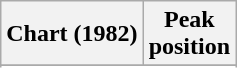<table class="wikitable sortable plainrowheaders" style="text-align:center">
<tr>
<th scope="col">Chart (1982)</th>
<th scope="col">Peak<br>position</th>
</tr>
<tr>
</tr>
<tr>
</tr>
</table>
